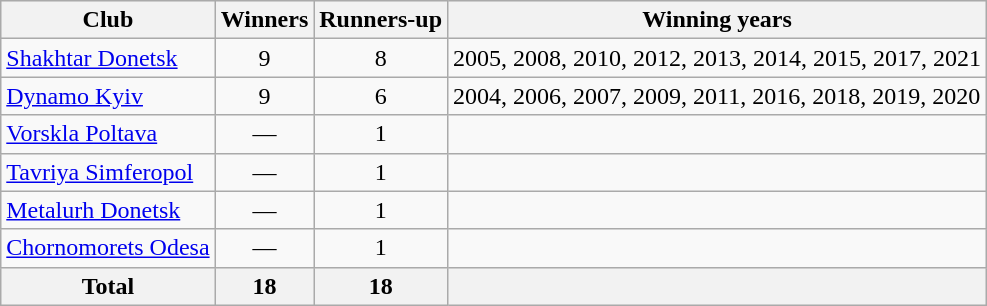<table class="wikitable sortable">
<tr style="background:#efefef;">
<th>Club</th>
<th>Winners</th>
<th>Runners-up</th>
<th>Winning years</th>
</tr>
<tr>
<td><a href='#'>Shakhtar Donetsk</a></td>
<td align=center>9</td>
<td align=center>8</td>
<td>2005, 2008, 2010, 2012, 2013, 2014, 2015, 2017, 2021</td>
</tr>
<tr>
<td><a href='#'>Dynamo Kyiv</a></td>
<td align=center>9</td>
<td align=center>6</td>
<td>2004, 2006, 2007, 2009, 2011, 2016, 2018, 2019, 2020</td>
</tr>
<tr>
<td><a href='#'>Vorskla Poltava</a></td>
<td align=center>—</td>
<td align=center>1</td>
<td></td>
</tr>
<tr>
<td><a href='#'>Tavriya Simferopol</a></td>
<td align=center>—</td>
<td align=center>1</td>
<td></td>
</tr>
<tr>
<td><a href='#'>Metalurh Donetsk</a></td>
<td align=center>—</td>
<td align=center>1</td>
<td></td>
</tr>
<tr>
<td><a href='#'>Chornomorets Odesa</a></td>
<td align=center>—</td>
<td align=center>1</td>
<td></td>
</tr>
<tr>
<th>Total</th>
<th>18</th>
<th>18</th>
<th></th>
</tr>
</table>
